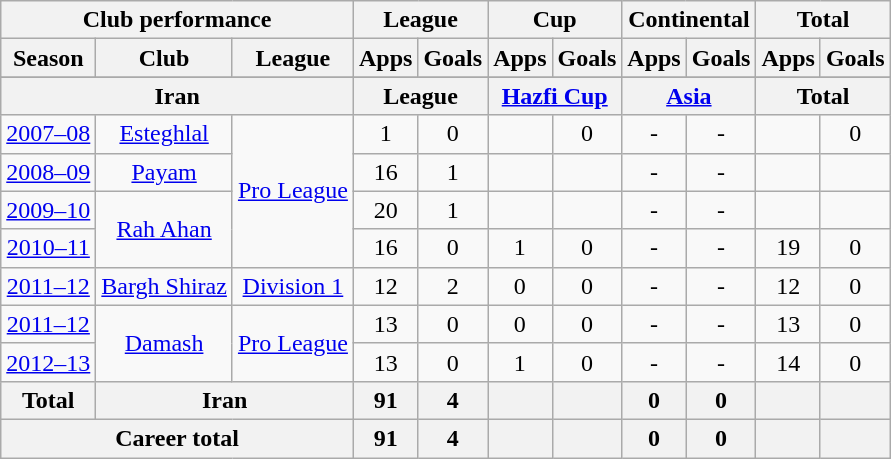<table class="wikitable" style="text-align:center">
<tr>
<th colspan=3>Club performance</th>
<th colspan=2>League</th>
<th colspan=2>Cup</th>
<th colspan=2>Continental</th>
<th colspan=2>Total</th>
</tr>
<tr>
<th>Season</th>
<th>Club</th>
<th>League</th>
<th>Apps</th>
<th>Goals</th>
<th>Apps</th>
<th>Goals</th>
<th>Apps</th>
<th>Goals</th>
<th>Apps</th>
<th>Goals</th>
</tr>
<tr>
</tr>
<tr>
<th colspan=3>Iran</th>
<th colspan=2>League</th>
<th colspan=2><a href='#'>Hazfi Cup</a></th>
<th colspan=2><a href='#'>Asia</a></th>
<th colspan=2>Total</th>
</tr>
<tr>
<td><a href='#'>2007–08</a></td>
<td rowspan="1"><a href='#'>Esteghlal</a></td>
<td rowspan="4"><a href='#'>Pro League</a></td>
<td>1</td>
<td>0</td>
<td></td>
<td>0</td>
<td>-</td>
<td>-</td>
<td></td>
<td>0</td>
</tr>
<tr>
<td><a href='#'>2008–09</a></td>
<td rowspan="1"><a href='#'>Payam</a></td>
<td>16</td>
<td>1</td>
<td></td>
<td></td>
<td>-</td>
<td>-</td>
<td></td>
<td></td>
</tr>
<tr>
<td><a href='#'>2009–10</a></td>
<td rowspan="2"><a href='#'>Rah Ahan</a></td>
<td>20</td>
<td>1</td>
<td></td>
<td></td>
<td>-</td>
<td>-</td>
<td></td>
<td></td>
</tr>
<tr>
<td><a href='#'>2010–11</a></td>
<td>16</td>
<td>0</td>
<td>1</td>
<td>0</td>
<td>-</td>
<td>-</td>
<td>19</td>
<td>0</td>
</tr>
<tr>
<td><a href='#'>2011–12</a></td>
<td><a href='#'>Bargh Shiraz</a></td>
<td><a href='#'>Division 1</a></td>
<td>12</td>
<td>2</td>
<td>0</td>
<td>0</td>
<td>-</td>
<td>-</td>
<td>12</td>
<td>0</td>
</tr>
<tr>
<td><a href='#'>2011–12</a></td>
<td rowspan="2"><a href='#'>Damash</a></td>
<td rowspan="2"><a href='#'>Pro League</a></td>
<td>13</td>
<td>0</td>
<td>0</td>
<td>0</td>
<td>-</td>
<td>-</td>
<td>13</td>
<td>0</td>
</tr>
<tr>
<td><a href='#'>2012–13</a></td>
<td>13</td>
<td>0</td>
<td>1</td>
<td>0</td>
<td>-</td>
<td>-</td>
<td>14</td>
<td>0</td>
</tr>
<tr>
<th rowspan=1>Total</th>
<th colspan=2>Iran</th>
<th>91</th>
<th>4</th>
<th></th>
<th></th>
<th>0</th>
<th>0</th>
<th></th>
<th></th>
</tr>
<tr>
<th colspan=3>Career total</th>
<th>91</th>
<th>4</th>
<th></th>
<th></th>
<th>0</th>
<th>0</th>
<th></th>
<th></th>
</tr>
</table>
